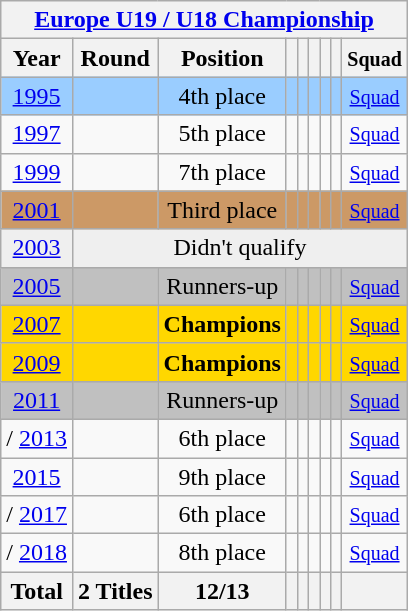<table class="wikitable" style="text-align: center;">
<tr>
<th colspan=9><a href='#'>Europe U19 / U18 Championship</a></th>
</tr>
<tr>
<th>Year</th>
<th>Round</th>
<th>Position</th>
<th></th>
<th></th>
<th></th>
<th></th>
<th></th>
<th><small>Squad</small></th>
</tr>
<tr bgcolor=9acdff>
<td> <a href='#'>1995</a></td>
<td></td>
<td>4th place</td>
<td></td>
<td></td>
<td></td>
<td></td>
<td></td>
<td><small> <a href='#'>Squad</a></small></td>
</tr>
<tr>
<td> <a href='#'>1997</a></td>
<td></td>
<td>5th place</td>
<td></td>
<td></td>
<td></td>
<td></td>
<td></td>
<td><small> <a href='#'>Squad</a></small></td>
</tr>
<tr>
<td> <a href='#'>1999</a></td>
<td></td>
<td>7th place</td>
<td></td>
<td></td>
<td></td>
<td></td>
<td></td>
<td><small> <a href='#'>Squad</a></small></td>
</tr>
<tr bgcolor=cc9966>
<td> <a href='#'>2001</a></td>
<td></td>
<td>Third place</td>
<td></td>
<td></td>
<td></td>
<td></td>
<td></td>
<td><small> <a href='#'>Squad</a></small></td>
</tr>
<tr bgcolor="efefef">
<td> <a href='#'>2003</a></td>
<td colspan=9>Didn't qualify</td>
</tr>
<tr bgcolor=silver>
<td> <a href='#'>2005</a></td>
<td></td>
<td>Runners-up</td>
<td></td>
<td></td>
<td></td>
<td></td>
<td></td>
<td><small> <a href='#'>Squad</a></small></td>
</tr>
<tr bgcolor=gold>
<td> <a href='#'>2007</a></td>
<td></td>
<td><strong>Champions</strong></td>
<td></td>
<td></td>
<td></td>
<td></td>
<td></td>
<td><small> <a href='#'>Squad</a></small></td>
</tr>
<tr bgcolor=gold>
<td> <a href='#'>2009</a></td>
<td></td>
<td><strong>Champions</strong></td>
<td></td>
<td></td>
<td></td>
<td></td>
<td></td>
<td><small> <a href='#'>Squad</a></small></td>
</tr>
<tr bgcolor=silver>
<td> <a href='#'>2011</a></td>
<td></td>
<td>Runners-up</td>
<td></td>
<td></td>
<td></td>
<td></td>
<td></td>
<td><small> <a href='#'>Squad</a></small></td>
</tr>
<tr>
<td>/ <a href='#'>2013</a></td>
<td></td>
<td>6th place</td>
<td></td>
<td></td>
<td></td>
<td></td>
<td></td>
<td><small> <a href='#'>Squad</a></small></td>
</tr>
<tr>
<td> <a href='#'>2015</a></td>
<td></td>
<td>9th place</td>
<td></td>
<td></td>
<td></td>
<td></td>
<td></td>
<td><small> <a href='#'>Squad</a></small></td>
</tr>
<tr>
<td>/ <a href='#'>2017</a></td>
<td></td>
<td>6th place</td>
<td></td>
<td></td>
<td></td>
<td></td>
<td></td>
<td><small> <a href='#'>Squad</a></small></td>
</tr>
<tr>
<td>/ <a href='#'>2018</a></td>
<td></td>
<td>8th place</td>
<td></td>
<td></td>
<td></td>
<td></td>
<td></td>
<td><small> <a href='#'>Squad</a></small></td>
</tr>
<tr>
<th>Total</th>
<th>2 Titles</th>
<th>12/13</th>
<th></th>
<th></th>
<th></th>
<th></th>
<th></th>
<th></th>
</tr>
</table>
